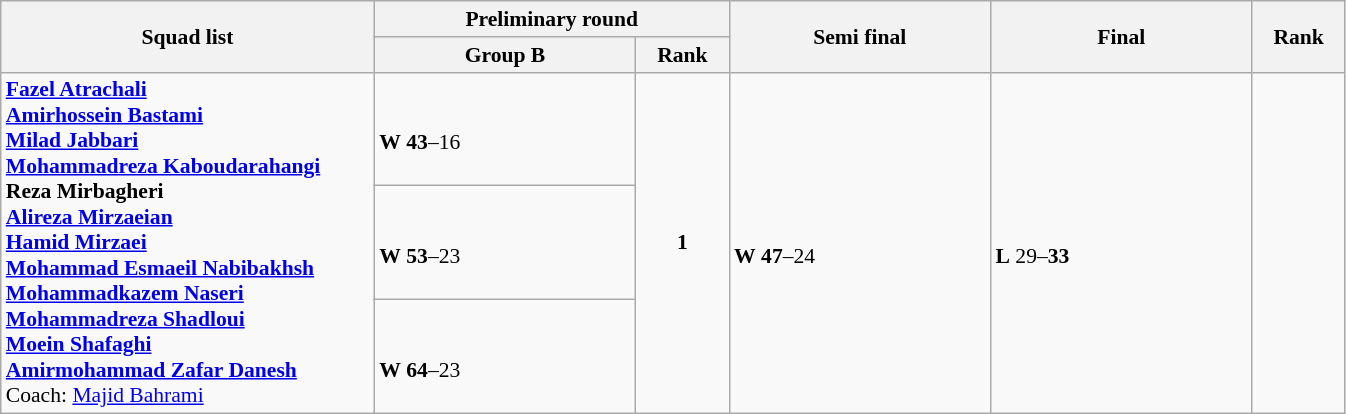<table class="wikitable" width="71%" style="text-align:left; font-size:90%">
<tr>
<th rowspan="2" width="20%">Squad list</th>
<th colspan="2">Preliminary round</th>
<th rowspan="2" width="14%">Semi final</th>
<th rowspan="2" width="14%">Final</th>
<th rowspan="2" width="5%">Rank</th>
</tr>
<tr>
<th width="14%">Group B</th>
<th width="5%">Rank</th>
</tr>
<tr>
<td rowspan=3><strong><a href='#'>Fazel Atrachali</a></strong><br><strong><a href='#'>Amirhossein Bastami</a></strong><br><strong><a href='#'>Milad Jabbari</a></strong><br><strong><a href='#'>Mohammadreza Kaboudarahangi</a></strong><br><strong>Reza Mirbagheri</strong><br><strong><a href='#'>Alireza Mirzaeian</a></strong><br><strong><a href='#'>Hamid Mirzaei</a></strong><br><strong><a href='#'>Mohammad Esmaeil Nabibakhsh</a></strong><br><strong><a href='#'>Mohammadkazem Naseri</a></strong><br><strong><a href='#'>Mohammadreza Shadloui</a></strong><br><strong><a href='#'>Moein Shafaghi</a></strong><br><strong><a href='#'>Amirmohammad Zafar Danesh</a></strong><br>Coach:  <a href='#'>Majid Bahrami</a></td>
<td><br><strong>W</strong> <strong>43</strong>–16</td>
<td rowspan=3 align=center><strong>1</strong>  <strong></strong></td>
<td rowspan=3><br><strong>W</strong> <strong>47</strong>–24</td>
<td rowspan=3><br><strong>L</strong> 29–<strong>33</strong></td>
<td rowspan=3 align=center></td>
</tr>
<tr>
<td><br><strong>W</strong> <strong>53</strong>–23</td>
</tr>
<tr>
<td><br><strong>W</strong> <strong>64</strong>–23</td>
</tr>
</table>
